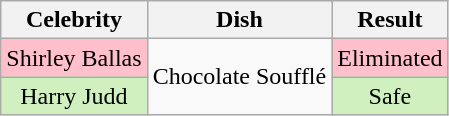<table class="wikitable" style="text-align:center;">
<tr>
<th>Celebrity</th>
<th>Dish</th>
<th>Result</th>
</tr>
<tr>
<td style="background:pink;">Shirley Ballas</td>
<td rowspan="2">Chocolate Soufflé</td>
<td style="background:pink;">Eliminated</td>
</tr>
<tr>
<td style="background:#d0f0c0;">Harry Judd</td>
<td style="background:#d0f0c0;">Safe</td>
</tr>
</table>
